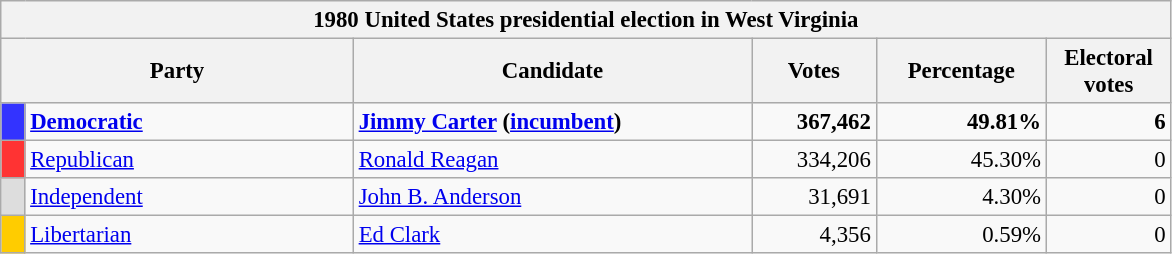<table class="wikitable" style="font-size: 95%;">
<tr>
<th colspan="6">1980 United States presidential election in West Virginia</th>
</tr>
<tr>
<th colspan="2" style="width: 15em">Party</th>
<th style="width: 17em">Candidate</th>
<th style="width: 5em">Votes</th>
<th style="width: 7em">Percentage</th>
<th style="width: 5em">Electoral votes</th>
</tr>
<tr>
<th style="background-color:#3333FF; width: 3px"></th>
<td style="width: 130px"><strong><a href='#'>Democratic</a></strong></td>
<td><strong><a href='#'>Jimmy Carter</a> (<a href='#'>incumbent</a>)</strong></td>
<td align="right"><strong>367,462</strong></td>
<td align="right"><strong>49.81%</strong></td>
<td align="right"><strong>6</strong></td>
</tr>
<tr>
<th style="background-color:#FF3333; width: 3px"></th>
<td style="width: 130px"><a href='#'>Republican</a></td>
<td><a href='#'>Ronald Reagan</a></td>
<td align="right">334,206</td>
<td align="right">45.30%</td>
<td align="right">0</td>
</tr>
<tr>
<th style="background-color:#DDDDDD; width: 3px"></th>
<td style="width: 130px"><a href='#'>Independent</a></td>
<td><a href='#'>John B. Anderson</a></td>
<td align="right">31,691</td>
<td align="right">4.30%</td>
<td align="right">0</td>
</tr>
<tr>
<th style="background-color:#FFCC00; width: 3px"></th>
<td style="width: 130px"><a href='#'>Libertarian</a></td>
<td><a href='#'>Ed Clark</a></td>
<td align="right">4,356</td>
<td align="right">0.59%</td>
<td align="right">0</td>
</tr>
</table>
